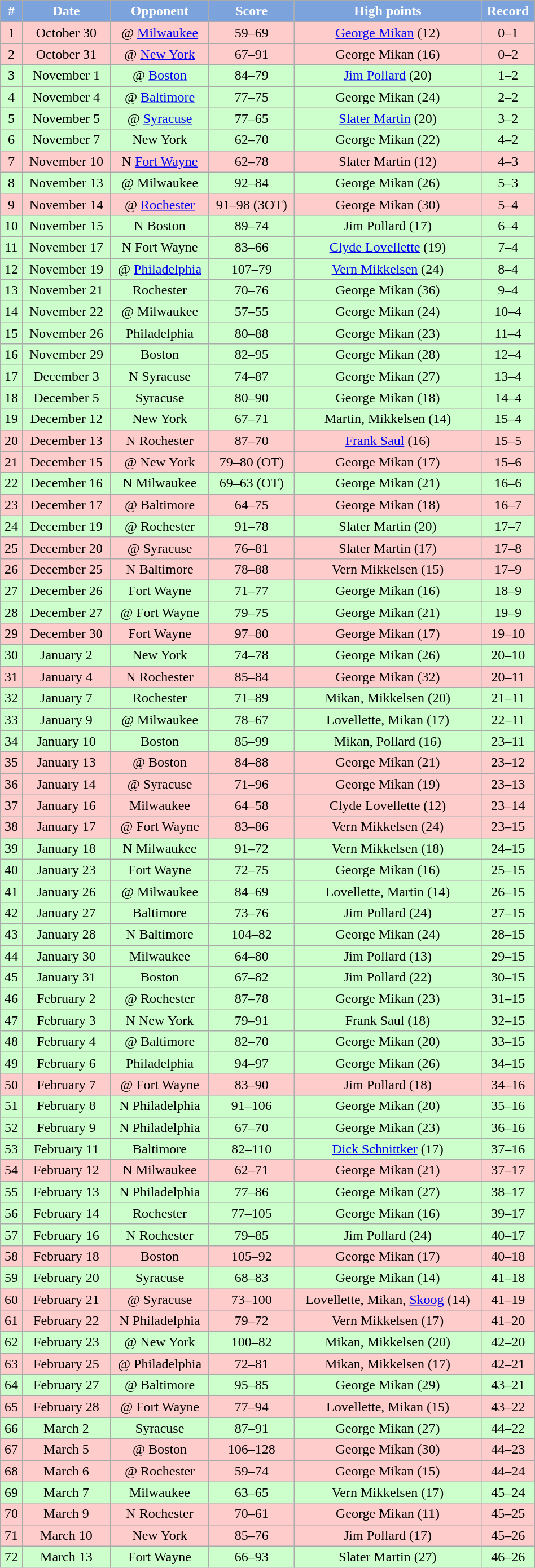<table class="wikitable" width="50%">
<tr align="center"  style="background:#7CA3DC; color:#FFFFFF;">
<td><strong>#</strong></td>
<td><strong>Date</strong></td>
<td><strong>Opponent</strong></td>
<td><strong>Score</strong></td>
<td><strong>High points</strong></td>
<td><strong>Record</strong></td>
</tr>
<tr align="center" bgcolor="ffcccc">
<td>1</td>
<td>October 30</td>
<td>@ <a href='#'>Milwaukee</a></td>
<td>59–69</td>
<td><a href='#'>George Mikan</a> (12)</td>
<td>0–1</td>
</tr>
<tr align="center" bgcolor="ffcccc">
<td>2</td>
<td>October 31</td>
<td>@ <a href='#'>New York</a></td>
<td>67–91</td>
<td>George Mikan (16)</td>
<td>0–2</td>
</tr>
<tr align="center" bgcolor="ccffcc">
<td>3</td>
<td>November 1</td>
<td>@ <a href='#'>Boston</a></td>
<td>84–79</td>
<td><a href='#'>Jim Pollard</a> (20)</td>
<td>1–2</td>
</tr>
<tr align="center" bgcolor="ccffcc">
<td>4</td>
<td>November 4</td>
<td>@ <a href='#'>Baltimore</a></td>
<td>77–75</td>
<td>George Mikan (24)</td>
<td>2–2</td>
</tr>
<tr align="center" bgcolor="ccffcc">
<td>5</td>
<td>November 5</td>
<td>@ <a href='#'>Syracuse</a></td>
<td>77–65</td>
<td><a href='#'>Slater Martin</a> (20)</td>
<td>3–2</td>
</tr>
<tr align="center" bgcolor="ccffcc">
<td>6</td>
<td>November 7</td>
<td>New York</td>
<td>62–70</td>
<td>George Mikan (22)</td>
<td>4–2</td>
</tr>
<tr align="center" bgcolor="ffcccc">
<td>7</td>
<td>November 10</td>
<td>N <a href='#'>Fort Wayne</a></td>
<td>62–78</td>
<td>Slater Martin (12)</td>
<td>4–3</td>
</tr>
<tr align="center" bgcolor="ccffcc">
<td>8</td>
<td>November 13</td>
<td>@ Milwaukee</td>
<td>92–84</td>
<td>George Mikan (26)</td>
<td>5–3</td>
</tr>
<tr align="center" bgcolor="ffcccc">
<td>9</td>
<td>November 14</td>
<td>@ <a href='#'>Rochester</a></td>
<td>91–98 (3OT)</td>
<td>George Mikan (30)</td>
<td>5–4</td>
</tr>
<tr align="center" bgcolor="ccffcc">
<td>10</td>
<td>November 15</td>
<td>N Boston</td>
<td>89–74</td>
<td>Jim Pollard (17)</td>
<td>6–4</td>
</tr>
<tr align="center" bgcolor="ccffcc">
<td>11</td>
<td>November 17</td>
<td>N Fort Wayne</td>
<td>83–66</td>
<td><a href='#'>Clyde Lovellette</a> (19)</td>
<td>7–4</td>
</tr>
<tr align="center" bgcolor="ccffcc">
<td>12</td>
<td>November 19</td>
<td>@ <a href='#'>Philadelphia</a></td>
<td>107–79</td>
<td><a href='#'>Vern Mikkelsen</a> (24)</td>
<td>8–4</td>
</tr>
<tr align="center" bgcolor="ccffcc">
<td>13</td>
<td>November 21</td>
<td>Rochester</td>
<td>70–76</td>
<td>George Mikan (36)</td>
<td>9–4</td>
</tr>
<tr align="center" bgcolor="ccffcc">
<td>14</td>
<td>November 22</td>
<td>@ Milwaukee</td>
<td>57–55</td>
<td>George Mikan (24)</td>
<td>10–4</td>
</tr>
<tr align="center" bgcolor="ccffcc">
<td>15</td>
<td>November 26</td>
<td>Philadelphia</td>
<td>80–88</td>
<td>George Mikan (23)</td>
<td>11–4</td>
</tr>
<tr align="center" bgcolor="ccffcc">
<td>16</td>
<td>November 29</td>
<td>Boston</td>
<td>82–95</td>
<td>George Mikan (28)</td>
<td>12–4</td>
</tr>
<tr align="center" bgcolor="ccffcc">
<td>17</td>
<td>December 3</td>
<td>N Syracuse</td>
<td>74–87</td>
<td>George Mikan (27)</td>
<td>13–4</td>
</tr>
<tr align="center" bgcolor="ccffcc">
<td>18</td>
<td>December 5</td>
<td>Syracuse</td>
<td>80–90</td>
<td>George Mikan (18)</td>
<td>14–4</td>
</tr>
<tr align="center" bgcolor="ccffcc">
<td>19</td>
<td>December 12</td>
<td>New York</td>
<td>67–71</td>
<td>Martin, Mikkelsen (14)</td>
<td>15–4</td>
</tr>
<tr align="center" bgcolor="ffcccc">
<td>20</td>
<td>December 13</td>
<td>N Rochester</td>
<td>87–70</td>
<td><a href='#'>Frank Saul</a> (16)</td>
<td>15–5</td>
</tr>
<tr align="center" bgcolor="ffcccc">
<td>21</td>
<td>December 15</td>
<td>@ New York</td>
<td>79–80 (OT)</td>
<td>George Mikan (17)</td>
<td>15–6</td>
</tr>
<tr align="center" bgcolor="ccffcc">
<td>22</td>
<td>December 16</td>
<td>N Milwaukee</td>
<td>69–63 (OT)</td>
<td>George Mikan (21)</td>
<td>16–6</td>
</tr>
<tr align="center" bgcolor="ffcccc">
<td>23</td>
<td>December 17</td>
<td>@ Baltimore</td>
<td>64–75</td>
<td>George Mikan (18)</td>
<td>16–7</td>
</tr>
<tr align="center" bgcolor="ccffcc">
<td>24</td>
<td>December 19</td>
<td>@ Rochester</td>
<td>91–78</td>
<td>Slater Martin (20)</td>
<td>17–7</td>
</tr>
<tr align="center" bgcolor="ffcccc">
<td>25</td>
<td>December 20</td>
<td>@ Syracuse</td>
<td>76–81</td>
<td>Slater Martin (17)</td>
<td>17–8</td>
</tr>
<tr align="center" bgcolor="ffcccc">
<td>26</td>
<td>December 25</td>
<td>N Baltimore</td>
<td>78–88</td>
<td>Vern Mikkelsen (15)</td>
<td>17–9</td>
</tr>
<tr align="center" bgcolor="ccffcc">
<td>27</td>
<td>December 26</td>
<td>Fort Wayne</td>
<td>71–77</td>
<td>George Mikan (16)</td>
<td>18–9</td>
</tr>
<tr align="center" bgcolor="ccffcc">
<td>28</td>
<td>December 27</td>
<td>@ Fort Wayne</td>
<td>79–75</td>
<td>George Mikan (21)</td>
<td>19–9</td>
</tr>
<tr align="center" bgcolor="ffcccc">
<td>29</td>
<td>December 30</td>
<td>Fort Wayne</td>
<td>97–80</td>
<td>George Mikan (17)</td>
<td>19–10</td>
</tr>
<tr align="center" bgcolor="ccffcc">
<td>30</td>
<td>January 2</td>
<td>New York</td>
<td>74–78</td>
<td>George Mikan (26)</td>
<td>20–10</td>
</tr>
<tr align="center" bgcolor="ffcccc">
<td>31</td>
<td>January 4</td>
<td>N Rochester</td>
<td>85–84</td>
<td>George Mikan (32)</td>
<td>20–11</td>
</tr>
<tr align="center" bgcolor="ccffcc">
<td>32</td>
<td>January 7</td>
<td>Rochester</td>
<td>71–89</td>
<td>Mikan, Mikkelsen (20)</td>
<td>21–11</td>
</tr>
<tr align="center" bgcolor="ccffcc">
<td>33</td>
<td>January 9</td>
<td>@ Milwaukee</td>
<td>78–67</td>
<td>Lovellette, Mikan (17)</td>
<td>22–11</td>
</tr>
<tr align="center" bgcolor="ccffcc">
<td>34</td>
<td>January 10</td>
<td>Boston</td>
<td>85–99</td>
<td>Mikan, Pollard (16)</td>
<td>23–11</td>
</tr>
<tr align="center" bgcolor="ffcccc">
<td>35</td>
<td>January 13</td>
<td>@ Boston</td>
<td>84–88</td>
<td>George Mikan (21)</td>
<td>23–12</td>
</tr>
<tr align="center" bgcolor="ffcccc">
<td>36</td>
<td>January 14</td>
<td>@ Syracuse</td>
<td>71–96</td>
<td>George Mikan (19)</td>
<td>23–13</td>
</tr>
<tr align="center" bgcolor="ffcccc">
<td>37</td>
<td>January 16</td>
<td>Milwaukee</td>
<td>64–58</td>
<td>Clyde Lovellette (12)</td>
<td>23–14</td>
</tr>
<tr align="center" bgcolor="ffcccc">
<td>38</td>
<td>January 17</td>
<td>@ Fort Wayne</td>
<td>83–86</td>
<td>Vern Mikkelsen (24)</td>
<td>23–15</td>
</tr>
<tr align="center" bgcolor="ccffcc">
<td>39</td>
<td>January 18</td>
<td>N Milwaukee</td>
<td>91–72</td>
<td>Vern Mikkelsen (18)</td>
<td>24–15</td>
</tr>
<tr align="center" bgcolor="ccffcc">
<td>40</td>
<td>January 23</td>
<td>Fort Wayne</td>
<td>72–75</td>
<td>George Mikan (16)</td>
<td>25–15</td>
</tr>
<tr align="center" bgcolor="ccffcc">
<td>41</td>
<td>January 26</td>
<td>@ Milwaukee</td>
<td>84–69</td>
<td>Lovellette, Martin (14)</td>
<td>26–15</td>
</tr>
<tr align="center" bgcolor="ccffcc">
<td>42</td>
<td>January 27</td>
<td>Baltimore</td>
<td>73–76</td>
<td>Jim Pollard (24)</td>
<td>27–15</td>
</tr>
<tr align="center" bgcolor="ccffcc">
<td>43</td>
<td>January 28</td>
<td>N Baltimore</td>
<td>104–82</td>
<td>George Mikan (24)</td>
<td>28–15</td>
</tr>
<tr align="center" bgcolor="ccffcc">
<td>44</td>
<td>January 30</td>
<td>Milwaukee</td>
<td>64–80</td>
<td>Jim Pollard (13)</td>
<td>29–15</td>
</tr>
<tr align="center" bgcolor="ccffcc">
<td>45</td>
<td>January 31</td>
<td>Boston</td>
<td>67–82</td>
<td>Jim Pollard (22)</td>
<td>30–15</td>
</tr>
<tr align="center" bgcolor="ccffcc">
<td>46</td>
<td>February 2</td>
<td>@ Rochester</td>
<td>87–78</td>
<td>George Mikan (23)</td>
<td>31–15</td>
</tr>
<tr align="center" bgcolor="ccffcc">
<td>47</td>
<td>February 3</td>
<td>N New York</td>
<td>79–91</td>
<td>Frank Saul (18)</td>
<td>32–15</td>
</tr>
<tr align="center" bgcolor="ccffcc">
<td>48</td>
<td>February 4</td>
<td>@ Baltimore</td>
<td>82–70</td>
<td>George Mikan (20)</td>
<td>33–15</td>
</tr>
<tr align="center" bgcolor="ccffcc">
<td>49</td>
<td>February 6</td>
<td>Philadelphia</td>
<td>94–97</td>
<td>George Mikan (26)</td>
<td>34–15</td>
</tr>
<tr align="center" bgcolor="ffcccc">
<td>50</td>
<td>February 7</td>
<td>@ Fort Wayne</td>
<td>83–90</td>
<td>Jim Pollard (18)</td>
<td>34–16</td>
</tr>
<tr align="center" bgcolor="ccffcc">
<td>51</td>
<td>February 8</td>
<td>N Philadelphia</td>
<td>91–106</td>
<td>George Mikan (20)</td>
<td>35–16</td>
</tr>
<tr align="center" bgcolor="ccffcc">
<td>52</td>
<td>February 9</td>
<td>N Philadelphia</td>
<td>67–70</td>
<td>George Mikan (23)</td>
<td>36–16</td>
</tr>
<tr align="center" bgcolor="ccffcc">
<td>53</td>
<td>February 11</td>
<td>Baltimore</td>
<td>82–110</td>
<td><a href='#'>Dick Schnittker</a> (17)</td>
<td>37–16</td>
</tr>
<tr align="center" bgcolor="ffcccc">
<td>54</td>
<td>February 12</td>
<td>N Milwaukee</td>
<td>62–71</td>
<td>George Mikan (21)</td>
<td>37–17</td>
</tr>
<tr align="center" bgcolor="ccffcc">
<td>55</td>
<td>February 13</td>
<td>N Philadelphia</td>
<td>77–86</td>
<td>George Mikan (27)</td>
<td>38–17</td>
</tr>
<tr align="center" bgcolor="ccffcc">
<td>56</td>
<td>February 14</td>
<td>Rochester</td>
<td>77–105</td>
<td>George Mikan (16)</td>
<td>39–17</td>
</tr>
<tr align="center" bgcolor="ccffcc">
<td>57</td>
<td>February 16</td>
<td>N Rochester</td>
<td>79–85</td>
<td>Jim Pollard (24)</td>
<td>40–17</td>
</tr>
<tr align="center" bgcolor="ffcccc">
<td>58</td>
<td>February 18</td>
<td>Boston</td>
<td>105–92</td>
<td>George Mikan (17)</td>
<td>40–18</td>
</tr>
<tr align="center" bgcolor="ccffcc">
<td>59</td>
<td>February 20</td>
<td>Syracuse</td>
<td>68–83</td>
<td>George Mikan (14)</td>
<td>41–18</td>
</tr>
<tr align="center" bgcolor="ffcccc">
<td>60</td>
<td>February 21</td>
<td>@ Syracuse</td>
<td>73–100</td>
<td>Lovellette, Mikan, <a href='#'>Skoog</a> (14)</td>
<td>41–19</td>
</tr>
<tr align="center" bgcolor="ffcccc">
<td>61</td>
<td>February 22</td>
<td>N Philadelphia</td>
<td>79–72</td>
<td>Vern Mikkelsen (17)</td>
<td>41–20</td>
</tr>
<tr align="center" bgcolor="ccffcc">
<td>62</td>
<td>February 23</td>
<td>@ New York</td>
<td>100–82</td>
<td>Mikan, Mikkelsen (20)</td>
<td>42–20</td>
</tr>
<tr align="center" bgcolor="ffcccc">
<td>63</td>
<td>February 25</td>
<td>@ Philadelphia</td>
<td>72–81</td>
<td>Mikan, Mikkelsen (17)</td>
<td>42–21</td>
</tr>
<tr align="center" bgcolor="ccffcc">
<td>64</td>
<td>February 27</td>
<td>@ Baltimore</td>
<td>95–85</td>
<td>George Mikan (29)</td>
<td>43–21</td>
</tr>
<tr align="center" bgcolor="ffcccc">
<td>65</td>
<td>February 28</td>
<td>@ Fort Wayne</td>
<td>77–94</td>
<td>Lovellette, Mikan (15)</td>
<td>43–22</td>
</tr>
<tr align="center" bgcolor="ccffcc">
<td>66</td>
<td>March 2</td>
<td>Syracuse</td>
<td>87–91</td>
<td>George Mikan (27)</td>
<td>44–22</td>
</tr>
<tr align="center" bgcolor="ffcccc">
<td>67</td>
<td>March 5</td>
<td>@ Boston</td>
<td>106–128</td>
<td>George Mikan (30)</td>
<td>44–23</td>
</tr>
<tr align="center" bgcolor="ffcccc">
<td>68</td>
<td>March 6</td>
<td>@ Rochester</td>
<td>59–74</td>
<td>George Mikan (15)</td>
<td>44–24</td>
</tr>
<tr align="center" bgcolor="ccffcc">
<td>69</td>
<td>March 7</td>
<td>Milwaukee</td>
<td>63–65</td>
<td>Vern Mikkelsen (17)</td>
<td>45–24</td>
</tr>
<tr align="center" bgcolor="ffcccc">
<td>70</td>
<td>March 9</td>
<td>N Rochester</td>
<td>70–61</td>
<td>George Mikan (11)</td>
<td>45–25</td>
</tr>
<tr align="center" bgcolor="ffcccc">
<td>71</td>
<td>March 10</td>
<td>New York</td>
<td>85–76</td>
<td>Jim Pollard (17)</td>
<td>45–26</td>
</tr>
<tr align="center" bgcolor="ccffcc">
<td>72</td>
<td>March 13</td>
<td>Fort Wayne</td>
<td>66–93</td>
<td>Slater Martin (27)</td>
<td>46–26</td>
</tr>
</table>
